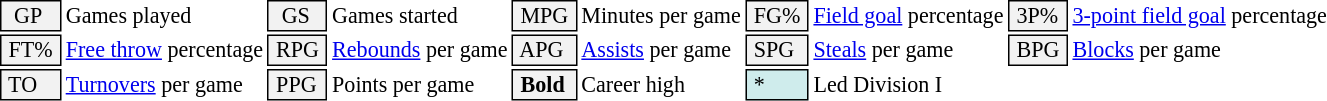<table class="toccolours" style="font-size: 92%; white-space: nowrap;">
<tr>
<td style="background-color: #F2F2F2; border: 1px solid black;">  GP</td>
<td>Games played</td>
<td style="background-color: #F2F2F2; border: 1px solid black">  GS </td>
<td>Games started</td>
<td style="background-color: #F2F2F2; border: 1px solid black"> MPG </td>
<td>Minutes per game</td>
<td style="background-color: #F2F2F2; border: 1px solid black;"> FG% </td>
<td><a href='#'>Field goal</a> percentage</td>
<td style="background-color: #F2F2F2; border: 1px solid black"> 3P% </td>
<td><a href='#'>3-point field goal</a> percentage</td>
</tr>
<tr>
<td style="background-color: #F2F2F2; border: 1px solid black"> FT% </td>
<td><a href='#'>Free throw</a> percentage</td>
<td style="background-color: #F2F2F2; border: 1px solid black;"> RPG </td>
<td><a href='#'>Rebounds</a> per game</td>
<td style="background-color: #F2F2F2; border: 1px solid black"> APG </td>
<td><a href='#'>Assists</a> per game</td>
<td style="background-color: #F2F2F2; border: 1px solid black"> SPG </td>
<td><a href='#'>Steals</a> per game</td>
<td style="background-color: #F2F2F2; border: 1px solid black;"> BPG </td>
<td><a href='#'>Blocks</a> per game</td>
</tr>
<tr>
<td style="background-color: #F2F2F2; border: 1px solid black"> TO </td>
<td><a href='#'>Turnovers</a> per game</td>
<td style="background-color: #F2F2F2; border: 1px solid black"> PPG </td>
<td>Points per game</td>
<td style="background-color: #F2F2F2; border: 1px solid black"> <strong>Bold</strong> </td>
<td>Career high</td>
<td style="background-color: #cfecec; border: 1px solid black"> * </td>
<td>Led Division I</td>
</tr>
</table>
